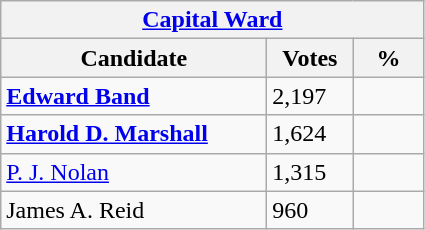<table class="wikitable">
<tr>
<th colspan="3"><a href='#'>Capital Ward</a></th>
</tr>
<tr>
<th style="width: 170px">Candidate</th>
<th style="width: 50px">Votes</th>
<th style="width: 40px">%</th>
</tr>
<tr>
<td><strong><a href='#'>Edward Band</a></strong></td>
<td>2,197</td>
<td></td>
</tr>
<tr>
<td><strong><a href='#'>Harold D. Marshall</a></strong></td>
<td>1,624</td>
<td></td>
</tr>
<tr>
<td><a href='#'>P. J. Nolan</a></td>
<td>1,315</td>
<td></td>
</tr>
<tr>
<td>James A. Reid</td>
<td>960</td>
<td></td>
</tr>
</table>
